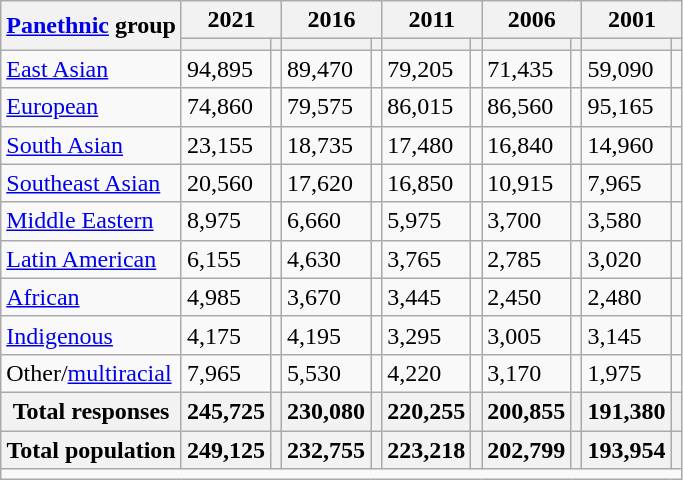<table class="wikitable collapsible sortable">
<tr>
<th rowspan="2"><a href='#'>Panethnic</a> group</th>
<th colspan="2">2021</th>
<th colspan="2">2016</th>
<th colspan="2">2011</th>
<th colspan="2">2006</th>
<th colspan="2">2001</th>
</tr>
<tr>
<th><a href='#'></a></th>
<th></th>
<th></th>
<th></th>
<th></th>
<th></th>
<th></th>
<th></th>
<th></th>
<th></th>
</tr>
<tr>
<td><a href='#'>East Asian</a></td>
<td>94,895</td>
<td></td>
<td>89,470</td>
<td></td>
<td>79,205</td>
<td></td>
<td>71,435</td>
<td></td>
<td>59,090</td>
<td></td>
</tr>
<tr>
<td><a href='#'>European</a></td>
<td>74,860</td>
<td></td>
<td>79,575</td>
<td></td>
<td>86,015</td>
<td></td>
<td>86,560</td>
<td></td>
<td>95,165</td>
<td></td>
</tr>
<tr>
<td><a href='#'>South Asian</a></td>
<td>23,155</td>
<td></td>
<td>18,735</td>
<td></td>
<td>17,480</td>
<td></td>
<td>16,840</td>
<td></td>
<td>14,960</td>
<td></td>
</tr>
<tr>
<td><a href='#'>Southeast Asian</a></td>
<td>20,560</td>
<td></td>
<td>17,620</td>
<td></td>
<td>16,850</td>
<td></td>
<td>10,915</td>
<td></td>
<td>7,965</td>
<td></td>
</tr>
<tr>
<td><a href='#'>Middle Eastern</a></td>
<td>8,975</td>
<td></td>
<td>6,660</td>
<td></td>
<td>5,975</td>
<td></td>
<td>3,700</td>
<td></td>
<td>3,580</td>
<td></td>
</tr>
<tr>
<td><a href='#'>Latin American</a></td>
<td>6,155</td>
<td></td>
<td>4,630</td>
<td></td>
<td>3,765</td>
<td></td>
<td>2,785</td>
<td></td>
<td>3,020</td>
<td></td>
</tr>
<tr>
<td><a href='#'>African</a></td>
<td>4,985</td>
<td></td>
<td>3,670</td>
<td></td>
<td>3,445</td>
<td></td>
<td>2,450</td>
<td></td>
<td>2,480</td>
<td></td>
</tr>
<tr>
<td><a href='#'>Indigenous</a></td>
<td>4,175</td>
<td></td>
<td>4,195</td>
<td></td>
<td>3,295</td>
<td></td>
<td>3,005</td>
<td></td>
<td>3,145</td>
<td></td>
</tr>
<tr>
<td>Other/<a href='#'>multiracial</a></td>
<td>7,965</td>
<td></td>
<td>5,530</td>
<td></td>
<td>4,220</td>
<td></td>
<td>3,170</td>
<td></td>
<td>1,975</td>
<td></td>
</tr>
<tr class="sortbottom">
<th>Total responses</th>
<th>245,725</th>
<th></th>
<th>230,080</th>
<th></th>
<th>220,255</th>
<th></th>
<th>200,855</th>
<th></th>
<th>191,380</th>
<th></th>
</tr>
<tr class="sortbottom">
<th>Total population</th>
<th>249,125</th>
<th></th>
<th>232,755</th>
<th></th>
<th>223,218</th>
<th></th>
<th>202,799</th>
<th></th>
<th>193,954</th>
<th></th>
</tr>
<tr class="sortbottom">
<td colspan="11"></td>
</tr>
</table>
